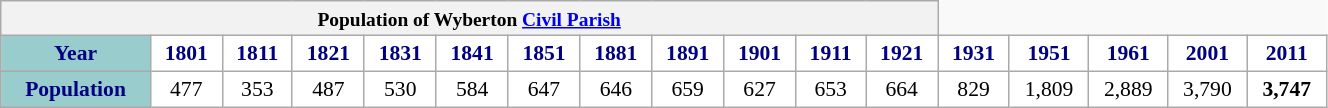<table class="wikitable" style="font-size:90%; width:70%; border:0; text-align:center; line-height:120%;">
<tr>
<th colspan="12" style="text-align:center;font-size:90%;">Population of Wyberton <a href='#'>Civil Parish</a></th>
</tr>
<tr>
<th style="background:#9cc; color:navy; height:17px;">Year</th>
<th style="background:#fff; color:navy;">1801</th>
<th style="background:#fff; color:navy;">1811</th>
<th style="background:#fff; color:navy;">1821</th>
<th style="background:#fff; color:navy;">1831</th>
<th style="background:#fff; color:navy;">1841</th>
<th style="background:#fff; color:navy;">1851</th>
<th style="background:#fff; color:navy;">1881</th>
<th style="background:#fff; color:navy;">1891</th>
<th style="background:#fff; color:navy;">1901</th>
<th style="background:#fff; color:navy;">1911</th>
<th style="background:#fff; color:navy;">1921</th>
<th style="background:#fff; color:navy;">1931</th>
<th style="background:#fff; color:navy;">1951</th>
<th style="background:#fff; color:navy;">1961</th>
<th style="background:#fff; color:navy;">2001</th>
<th style="background:#fff; color:navy;">2011</th>
</tr>
<tr style="text-align:center;">
<th style="background:#9cc; color:navy; height:17px;">Population</th>
<td style="background:#fff; color:black;">477</td>
<td style="background:#fff; color:black;">353</td>
<td style="background:#fff; color:black;">487</td>
<td style="background:#fff; color:black;">530</td>
<td style="background:#fff; color:black;">584</td>
<td style="background:#fff; color:black;">647</td>
<td style="background:#fff; color:black;">646</td>
<td style="background:#fff; color:black;">659</td>
<td style="background:#fff; color:black;">627</td>
<td style="background:#fff; color:black;">653</td>
<td style="background:#fff; color:black;">664</td>
<td style="background:#fff; color:black;">829</td>
<td style="background:#fff; color:black;">1,809</td>
<td style="background:#fff; color:black;">2,889</td>
<td style="background:#fff; color:black;">3,790</td>
<th style="background:#fff; color:black;">3,747</th>
</tr>
</table>
